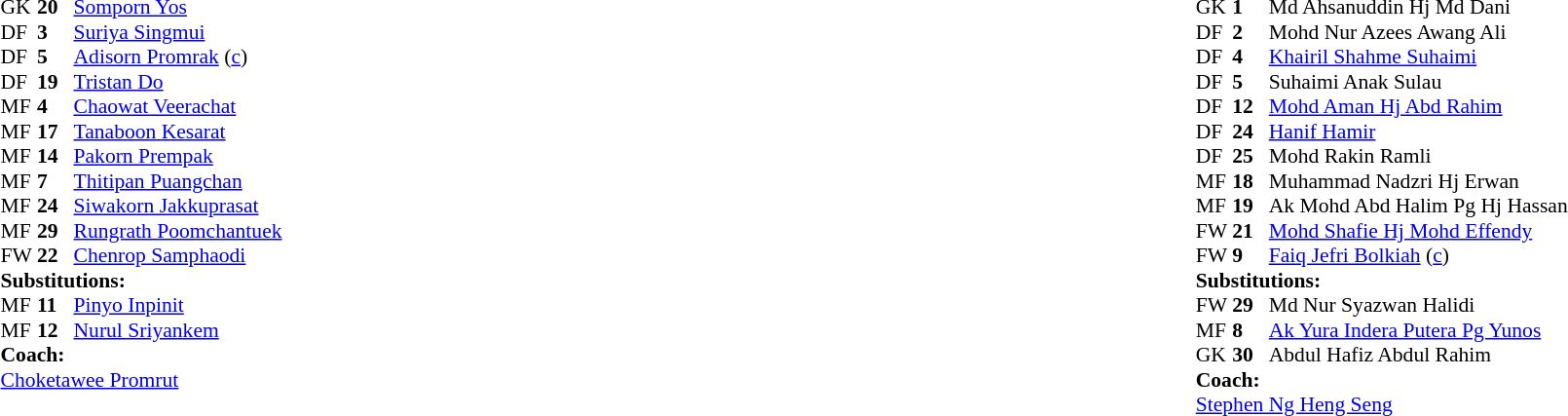<table width="100%">
<tr>
<td valign="top" width="50%"><br><table style="font-size: 90%" cellspacing="0" cellpadding="0">
<tr>
<th width="25"></th>
<th width="25"></th>
</tr>
<tr>
<td>GK</td>
<td><strong>20</strong></td>
<td><a href='#'>Somporn Yos</a></td>
</tr>
<tr>
<td>DF</td>
<td><strong>3</strong></td>
<td><a href='#'>Suriya Singmui</a></td>
</tr>
<tr>
<td>DF</td>
<td><strong>5</strong></td>
<td><a href='#'>Adisorn Promrak</a> (<a href='#'>c</a>)</td>
</tr>
<tr>
<td>DF</td>
<td><strong>19</strong></td>
<td><a href='#'>Tristan Do</a></td>
<td></td>
</tr>
<tr>
<td>MF</td>
<td><strong>4</strong></td>
<td><a href='#'>Chaowat Veerachat</a></td>
</tr>
<tr>
<td>MF</td>
<td><strong>17</strong></td>
<td><a href='#'>Tanaboon Kesarat</a></td>
</tr>
<tr>
<td>MF</td>
<td><strong>14</strong></td>
<td><a href='#'>Pakorn Prempak</a></td>
</tr>
<tr>
<td>MF</td>
<td><strong>7</strong></td>
<td><a href='#'>Thitipan Puangchan</a></td>
<td></td>
<td></td>
</tr>
<tr>
<td>MF</td>
<td><strong>24</strong></td>
<td><a href='#'>Siwakorn Jakkuprasat</a></td>
<td></td>
</tr>
<tr>
<td>MF</td>
<td><strong>29</strong></td>
<td><a href='#'>Rungrath Poomchantuek</a></td>
</tr>
<tr>
<td>FW</td>
<td><strong>22</strong></td>
<td><a href='#'>Chenrop Samphaodi</a></td>
<td></td>
<td></td>
</tr>
<tr>
<td colspan=3><strong>Substitutions:</strong></td>
</tr>
<tr>
<td>MF</td>
<td><strong>11</strong></td>
<td><a href='#'>Pinyo Inpinit</a></td>
<td></td>
<td></td>
</tr>
<tr>
<td>MF</td>
<td><strong>12</strong></td>
<td><a href='#'>Nurul Sriyankem</a></td>
<td></td>
<td></td>
</tr>
<tr>
<td colspan=3><strong>Coach:</strong></td>
</tr>
<tr>
<td colspan=3> <a href='#'>Choketawee Promrut</a></td>
</tr>
</table>
</td>
<td valign="top"></td>
<td valign="top" width="50%"><br><table style="font-size: 90%" cellspacing="0" cellpadding="0" align="center">
<tr>
<th width=25></th>
<th width=25></th>
</tr>
<tr>
<td>GK</td>
<td><strong>1</strong></td>
<td>Md Ahsanuddin Hj Md Dani</td>
<td></td>
<td></td>
</tr>
<tr>
<td>DF</td>
<td><strong>2</strong></td>
<td>Mohd Nur Azees Awang Ali</td>
</tr>
<tr>
<td>DF</td>
<td><strong>4</strong></td>
<td><a href='#'>Khairil Shahme Suhaimi</a></td>
</tr>
<tr>
<td>DF</td>
<td><strong>5</strong></td>
<td>Suhaimi Anak Sulau</td>
</tr>
<tr>
<td>DF</td>
<td><strong>12</strong></td>
<td><a href='#'>Mohd Aman Hj Abd Rahim</a></td>
</tr>
<tr>
<td>DF</td>
<td><strong>24</strong></td>
<td><a href='#'>Hanif Hamir</a></td>
</tr>
<tr>
<td>DF</td>
<td><strong>25</strong></td>
<td>Mohd Rakin Ramli</td>
</tr>
<tr>
<td>MF</td>
<td><strong>18</strong></td>
<td>Muhammad Nadzri Hj Erwan</td>
<td></td>
<td></td>
</tr>
<tr>
<td>MF</td>
<td><strong>19</strong></td>
<td>Ak Mohd Abd Halim Pg Hj Hassan</td>
</tr>
<tr>
<td>FW</td>
<td><strong>21</strong></td>
<td><a href='#'>Mohd Shafie Hj Mohd Effendy</a></td>
</tr>
<tr>
<td>FW</td>
<td><strong>9</strong></td>
<td><a href='#'>Faiq Jefri Bolkiah</a> (<a href='#'>c</a>)</td>
<td></td>
<td></td>
</tr>
<tr>
<td colspan=3><strong>Substitutions:</strong></td>
</tr>
<tr>
<td>FW</td>
<td><strong>29</strong></td>
<td>Md Nur Syazwan Halidi</td>
<td></td>
<td></td>
</tr>
<tr>
<td>MF</td>
<td><strong>8</strong></td>
<td><a href='#'>Ak Yura Indera Putera Pg Yunos</a></td>
<td></td>
<td></td>
</tr>
<tr>
<td>GK</td>
<td><strong>30</strong></td>
<td>Abdul Hafiz Abdul Rahim</td>
<td></td>
<td></td>
</tr>
<tr>
<td colspan=3><strong>Coach:</strong></td>
</tr>
<tr>
<td colspan=3> <a href='#'>Stephen Ng Heng Seng</a></td>
</tr>
</table>
</td>
</tr>
</table>
